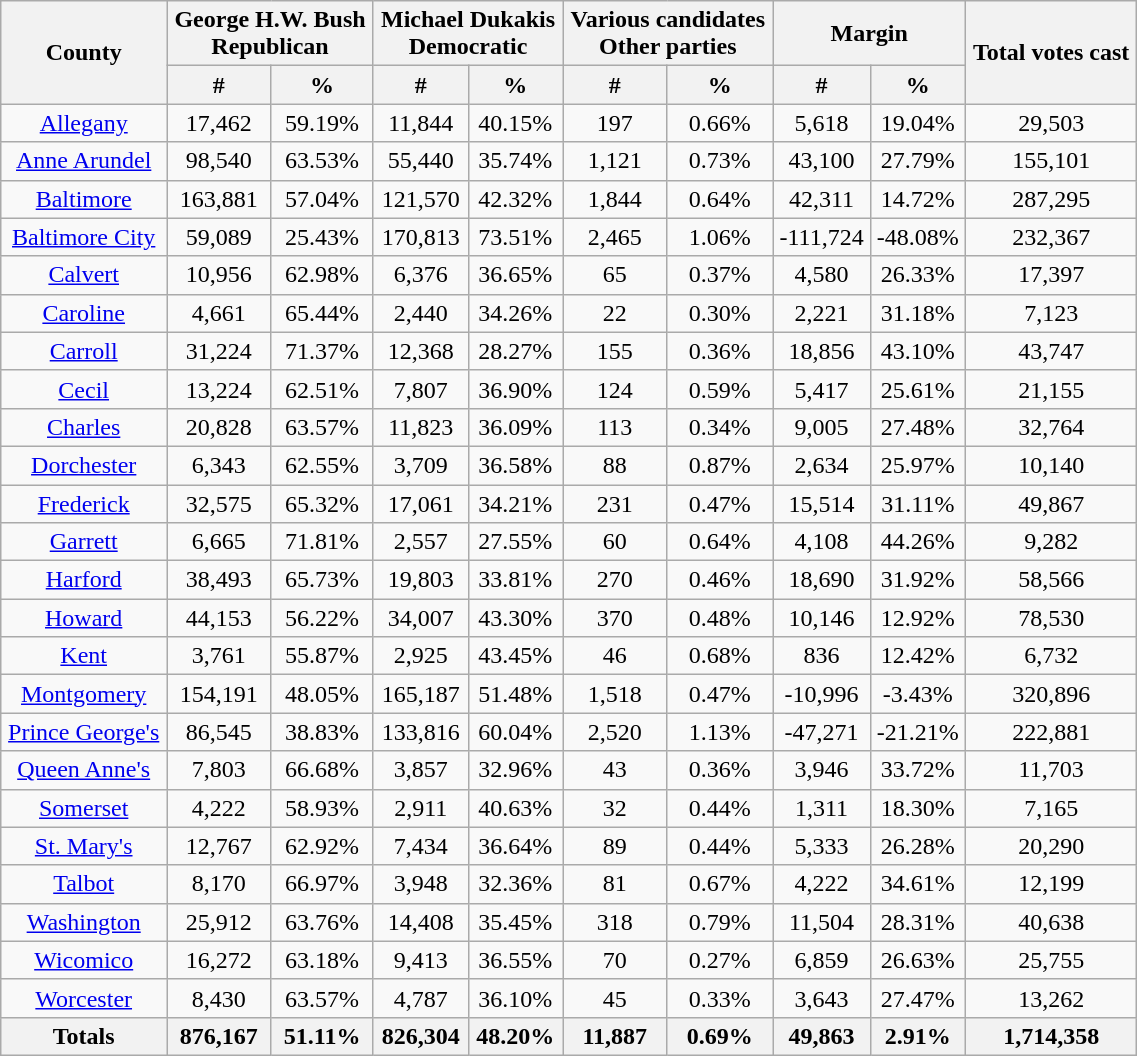<table width="60%"  class="wikitable sortable" style="text-align:center">
<tr>
<th style="text-align:center;" rowspan="2">County</th>
<th style="text-align:center;" colspan="2">George H.W. Bush<br>Republican</th>
<th style="text-align:center;" colspan="2">Michael Dukakis<br>Democratic</th>
<th style="text-align:center;" colspan="2">Various candidates<br>Other parties</th>
<th style="text-align:center;" colspan="2">Margin</th>
<th style="text-align:center;" rowspan="2">Total votes cast</th>
</tr>
<tr>
<th style="text-align:center;" data-sort-type="number">#</th>
<th style="text-align:center;" data-sort-type="number">%</th>
<th style="text-align:center;" data-sort-type="number">#</th>
<th style="text-align:center;" data-sort-type="number">%</th>
<th style="text-align:center;" data-sort-type="number">#</th>
<th style="text-align:center;" data-sort-type="number">%</th>
<th style="text-align:center;" data-sort-type="number">#</th>
<th style="text-align:center;" data-sort-type="number">%</th>
</tr>
<tr style="text-align:center;">
<td><a href='#'>Allegany</a></td>
<td>17,462</td>
<td>59.19%</td>
<td>11,844</td>
<td>40.15%</td>
<td>197</td>
<td>0.66%</td>
<td>5,618</td>
<td>19.04%</td>
<td>29,503</td>
</tr>
<tr style="text-align:center;">
<td><a href='#'>Anne Arundel</a></td>
<td>98,540</td>
<td>63.53%</td>
<td>55,440</td>
<td>35.74%</td>
<td>1,121</td>
<td>0.73%</td>
<td>43,100</td>
<td>27.79%</td>
<td>155,101</td>
</tr>
<tr style="text-align:center;">
<td><a href='#'>Baltimore</a></td>
<td>163,881</td>
<td>57.04%</td>
<td>121,570</td>
<td>42.32%</td>
<td>1,844</td>
<td>0.64%</td>
<td>42,311</td>
<td>14.72%</td>
<td>287,295</td>
</tr>
<tr style="text-align:center;">
<td><a href='#'>Baltimore City</a></td>
<td>59,089</td>
<td>25.43%</td>
<td>170,813</td>
<td>73.51%</td>
<td>2,465</td>
<td>1.06%</td>
<td>-111,724</td>
<td>-48.08%</td>
<td>232,367</td>
</tr>
<tr style="text-align:center;">
<td><a href='#'>Calvert</a></td>
<td>10,956</td>
<td>62.98%</td>
<td>6,376</td>
<td>36.65%</td>
<td>65</td>
<td>0.37%</td>
<td>4,580</td>
<td>26.33%</td>
<td>17,397</td>
</tr>
<tr style="text-align:center;">
<td><a href='#'>Caroline</a></td>
<td>4,661</td>
<td>65.44%</td>
<td>2,440</td>
<td>34.26%</td>
<td>22</td>
<td>0.30%</td>
<td>2,221</td>
<td>31.18%</td>
<td>7,123</td>
</tr>
<tr style="text-align:center;">
<td><a href='#'>Carroll</a></td>
<td>31,224</td>
<td>71.37%</td>
<td>12,368</td>
<td>28.27%</td>
<td>155</td>
<td>0.36%</td>
<td>18,856</td>
<td>43.10%</td>
<td>43,747</td>
</tr>
<tr style="text-align:center;">
<td><a href='#'>Cecil</a></td>
<td>13,224</td>
<td>62.51%</td>
<td>7,807</td>
<td>36.90%</td>
<td>124</td>
<td>0.59%</td>
<td>5,417</td>
<td>25.61%</td>
<td>21,155</td>
</tr>
<tr style="text-align:center;">
<td><a href='#'>Charles</a></td>
<td>20,828</td>
<td>63.57%</td>
<td>11,823</td>
<td>36.09%</td>
<td>113</td>
<td>0.34%</td>
<td>9,005</td>
<td>27.48%</td>
<td>32,764</td>
</tr>
<tr style="text-align:center;">
<td><a href='#'>Dorchester</a></td>
<td>6,343</td>
<td>62.55%</td>
<td>3,709</td>
<td>36.58%</td>
<td>88</td>
<td>0.87%</td>
<td>2,634</td>
<td>25.97%</td>
<td>10,140</td>
</tr>
<tr style="text-align:center;">
<td><a href='#'>Frederick</a></td>
<td>32,575</td>
<td>65.32%</td>
<td>17,061</td>
<td>34.21%</td>
<td>231</td>
<td>0.47%</td>
<td>15,514</td>
<td>31.11%</td>
<td>49,867</td>
</tr>
<tr style="text-align:center;">
<td><a href='#'>Garrett</a></td>
<td>6,665</td>
<td>71.81%</td>
<td>2,557</td>
<td>27.55%</td>
<td>60</td>
<td>0.64%</td>
<td>4,108</td>
<td>44.26%</td>
<td>9,282</td>
</tr>
<tr style="text-align:center;">
<td><a href='#'>Harford</a></td>
<td>38,493</td>
<td>65.73%</td>
<td>19,803</td>
<td>33.81%</td>
<td>270</td>
<td>0.46%</td>
<td>18,690</td>
<td>31.92%</td>
<td>58,566</td>
</tr>
<tr style="text-align:center;">
<td><a href='#'>Howard</a></td>
<td>44,153</td>
<td>56.22%</td>
<td>34,007</td>
<td>43.30%</td>
<td>370</td>
<td>0.48%</td>
<td>10,146</td>
<td>12.92%</td>
<td>78,530</td>
</tr>
<tr style="text-align:center;">
<td><a href='#'>Kent</a></td>
<td>3,761</td>
<td>55.87%</td>
<td>2,925</td>
<td>43.45%</td>
<td>46</td>
<td>0.68%</td>
<td>836</td>
<td>12.42%</td>
<td>6,732</td>
</tr>
<tr style="text-align:center;">
<td><a href='#'>Montgomery</a></td>
<td>154,191</td>
<td>48.05%</td>
<td>165,187</td>
<td>51.48%</td>
<td>1,518</td>
<td>0.47%</td>
<td>-10,996</td>
<td>-3.43%</td>
<td>320,896</td>
</tr>
<tr style="text-align:center;">
<td><a href='#'>Prince George's</a></td>
<td>86,545</td>
<td>38.83%</td>
<td>133,816</td>
<td>60.04%</td>
<td>2,520</td>
<td>1.13%</td>
<td>-47,271</td>
<td>-21.21%</td>
<td>222,881</td>
</tr>
<tr style="text-align:center;">
<td><a href='#'>Queen Anne's</a></td>
<td>7,803</td>
<td>66.68%</td>
<td>3,857</td>
<td>32.96%</td>
<td>43</td>
<td>0.36%</td>
<td>3,946</td>
<td>33.72%</td>
<td>11,703</td>
</tr>
<tr style="text-align:center;">
<td><a href='#'>Somerset</a></td>
<td>4,222</td>
<td>58.93%</td>
<td>2,911</td>
<td>40.63%</td>
<td>32</td>
<td>0.44%</td>
<td>1,311</td>
<td>18.30%</td>
<td>7,165</td>
</tr>
<tr style="text-align:center;">
<td><a href='#'>St. Mary's</a></td>
<td>12,767</td>
<td>62.92%</td>
<td>7,434</td>
<td>36.64%</td>
<td>89</td>
<td>0.44%</td>
<td>5,333</td>
<td>26.28%</td>
<td>20,290</td>
</tr>
<tr style="text-align:center;">
<td><a href='#'>Talbot</a></td>
<td>8,170</td>
<td>66.97%</td>
<td>3,948</td>
<td>32.36%</td>
<td>81</td>
<td>0.67%</td>
<td>4,222</td>
<td>34.61%</td>
<td>12,199</td>
</tr>
<tr style="text-align:center;">
<td><a href='#'>Washington</a></td>
<td>25,912</td>
<td>63.76%</td>
<td>14,408</td>
<td>35.45%</td>
<td>318</td>
<td>0.79%</td>
<td>11,504</td>
<td>28.31%</td>
<td>40,638</td>
</tr>
<tr style="text-align:center;">
<td><a href='#'>Wicomico</a></td>
<td>16,272</td>
<td>63.18%</td>
<td>9,413</td>
<td>36.55%</td>
<td>70</td>
<td>0.27%</td>
<td>6,859</td>
<td>26.63%</td>
<td>25,755</td>
</tr>
<tr style="text-align:center;">
<td><a href='#'>Worcester</a></td>
<td>8,430</td>
<td>63.57%</td>
<td>4,787</td>
<td>36.10%</td>
<td>45</td>
<td>0.33%</td>
<td>3,643</td>
<td>27.47%</td>
<td>13,262</td>
</tr>
<tr style="text-align:center;">
<th>Totals</th>
<th>876,167</th>
<th>51.11%</th>
<th>826,304</th>
<th>48.20%</th>
<th>11,887</th>
<th>0.69%</th>
<th>49,863</th>
<th>2.91%</th>
<th>1,714,358</th>
</tr>
</table>
